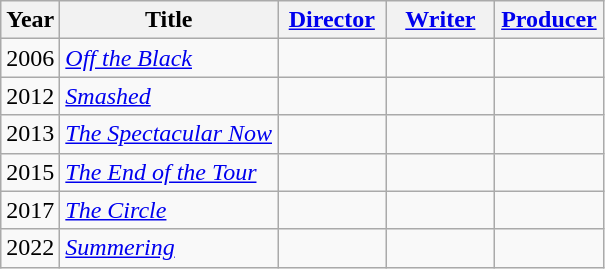<table class="wikitable">
<tr>
<th>Year</th>
<th>Title</th>
<th width=65><a href='#'>Director</a></th>
<th width=65><a href='#'>Writer</a></th>
<th width=65><a href='#'>Producer</a></th>
</tr>
<tr>
<td>2006</td>
<td><em><a href='#'>Off the Black</a></em></td>
<td></td>
<td></td>
<td></td>
</tr>
<tr>
<td>2012</td>
<td><em><a href='#'>Smashed</a></em></td>
<td></td>
<td></td>
<td></td>
</tr>
<tr>
<td>2013</td>
<td><em><a href='#'>The Spectacular Now</a></em></td>
<td></td>
<td></td>
<td></td>
</tr>
<tr>
<td>2015</td>
<td><em><a href='#'>The End of the Tour</a></em></td>
<td></td>
<td></td>
<td></td>
</tr>
<tr>
<td>2017</td>
<td><em><a href='#'>The Circle</a></em></td>
<td></td>
<td></td>
<td></td>
</tr>
<tr>
<td>2022</td>
<td><em><a href='#'>Summering</a></em></td>
<td></td>
<td></td>
<td></td>
</tr>
</table>
